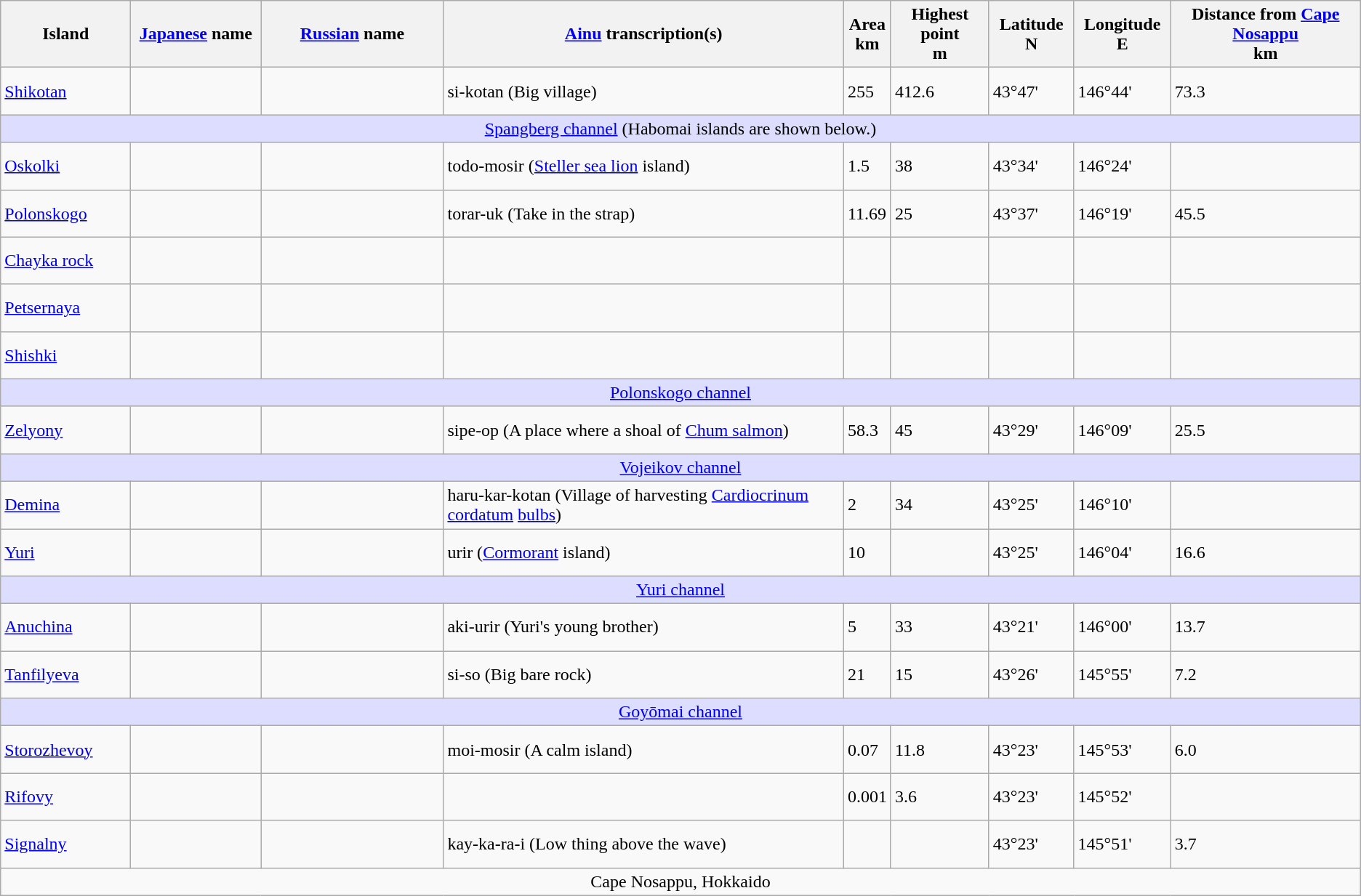<table class="wikitable sortable">
<tr>
<th style="width:7em;">Island</th>
<th style="width:7em;"><a href='#'>Japanese</a> name</th>
<th style="width:10em;"><a href='#'>Russian</a> name</th>
<th><a href='#'>Ainu</a> transcription(s)</th>
<th align=center>Area<br>km</th>
<th align=center>Highest point<br>m</th>
<th align=center>Latitude <strong>N</strong></th>
<th align=center>Longitude <strong>E</strong></th>
<th align=center>Distance from <a href='#'>Cape Nosappu</a><br>km</th>
</tr>
<tr>
<td><a href='#'>Shikotan</a></td>
<td><br><br></td>
<td></td>
<td>si-kotan (Big village)</td>
<td>255</td>
<td>412.6</td>
<td>43°47'</td>
<td>146°44'</td>
<td>73.3</td>
</tr>
<tr style="background-color:#ddf">
<td colspan="9" align=center><a href='#'>Spangberg channel</a> (Habomai islands are shown below.)<br></td>
</tr>
<tr>
<td><a href='#'>Oskolki</a></td>
<td><br><br></td>
<td></td>
<td>todo-mosir (<a href='#'>Steller sea lion</a> island)</td>
<td>1.5</td>
<td>38</td>
<td>43°34'</td>
<td>146°24'</td>
<td></td>
</tr>
<tr>
<td><a href='#'>Polonskogo</a></td>
<td><br><br></td>
<td></td>
<td>torar-uk (Take in the strap)</td>
<td>11.69</td>
<td>25</td>
<td>43°37'</td>
<td>146°19'</td>
<td>45.5</td>
</tr>
<tr>
<td><a href='#'>Chayka rock</a></td>
<td><br><br></td>
<td></td>
<td></td>
<td></td>
<td></td>
<td></td>
<td></td>
<td></td>
</tr>
<tr>
<td><a href='#'>Petsernaya</a></td>
<td><br><br></td>
<td></td>
<td></td>
<td></td>
<td></td>
<td></td>
<td></td>
<td></td>
</tr>
<tr>
<td><a href='#'>Shishki</a></td>
<td><br><br></td>
<td></td>
<td></td>
<td></td>
<td></td>
<td></td>
<td></td>
<td></td>
</tr>
<tr style="background-color:#ddf">
<td colspan="9" align=center><a href='#'>Polonskogo channel</a><br></td>
</tr>
<tr>
<td><a href='#'>Zelyony</a></td>
<td><br><br></td>
<td></td>
<td>sipe-op (A place where a shoal of <a href='#'>Chum salmon</a>)</td>
<td>58.3</td>
<td>45</td>
<td>43°29'</td>
<td>146°09'</td>
<td>25.5</td>
</tr>
<tr style="background-color:#ddf">
<td colspan="9" align=center><a href='#'>Vojeikov channel</a><br></td>
</tr>
<tr>
<td><a href='#'>Demina</a></td>
<td><br><br></td>
<td></td>
<td>haru-kar-kotan (Village of harvesting <a href='#'>Cardiocrinum cordatum</a> <a href='#'>bulbs</a>)</td>
<td>2</td>
<td>34</td>
<td>43°25'</td>
<td>146°10'</td>
<td></td>
</tr>
<tr>
<td><a href='#'>Yuri</a></td>
<td><br><br></td>
<td></td>
<td>urir (<a href='#'>Cormorant</a> island)</td>
<td>10</td>
<td></td>
<td>43°25'</td>
<td>146°04'</td>
<td>16.6</td>
</tr>
<tr style="background-color:#ddf">
<td colspan="9" align=center><a href='#'>Yuri channel</a></td>
</tr>
<tr>
<td><a href='#'>Anuchina</a></td>
<td><br><br></td>
<td></td>
<td>aki-urir (Yuri's young brother)</td>
<td>5</td>
<td>33</td>
<td>43°21'</td>
<td>146°00'</td>
<td>13.7</td>
</tr>
<tr>
<td><a href='#'>Tanfilyeva</a></td>
<td><br><br></td>
<td></td>
<td>si-so (Big bare rock)</td>
<td>21</td>
<td>15</td>
<td>43°26'</td>
<td>145°55'</td>
<td>7.2</td>
</tr>
<tr style="background-color:#ddf">
<td colspan="9" align=center><a href='#'>Goyōmai channel</a><br></td>
</tr>
<tr>
<td><a href='#'>Storozhevoy</a></td>
<td><br><br></td>
<td></td>
<td>moi-mosir (A calm island)</td>
<td>0.07</td>
<td>11.8</td>
<td>43°23'</td>
<td>145°53'</td>
<td>6.0</td>
</tr>
<tr>
<td><a href='#'>Rifovy</a></td>
<td><br><br></td>
<td></td>
<td></td>
<td>0.001</td>
<td>3.6</td>
<td>43°23'</td>
<td>145°52'</td>
<td></td>
</tr>
<tr>
<td><a href='#'>Signalny</a></td>
<td><br><br></td>
<td></td>
<td>kay-ka-ra-i (Low thing above the wave)</td>
<td></td>
<td></td>
<td>43°23'</td>
<td>145°51'</td>
<td>3.7</td>
</tr>
<tr>
<td colspan="9" align=center>Cape Nosappu, Hokkaido</td>
</tr>
</table>
